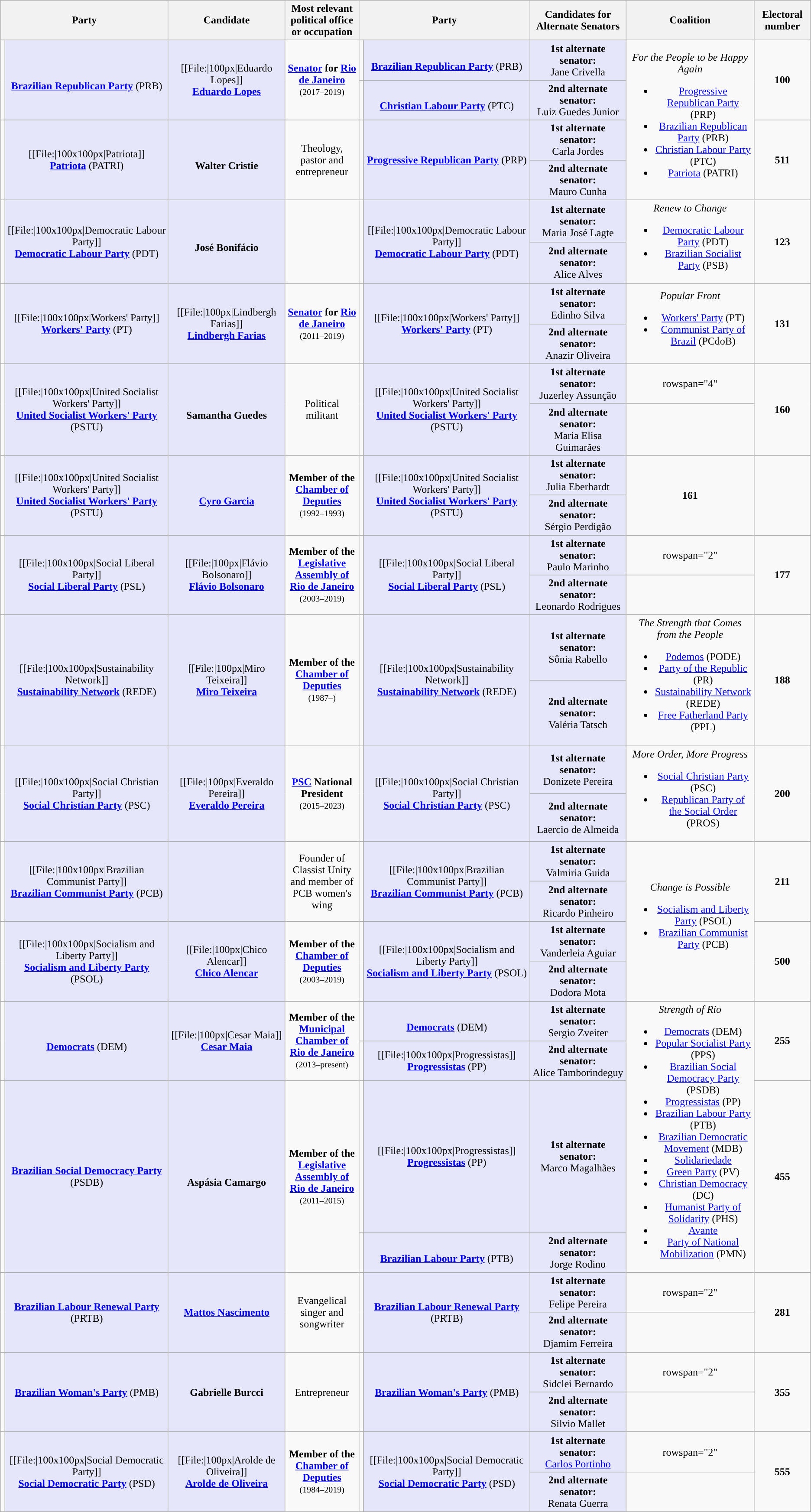<table class="wikitable" style="text-align:center">
<tr>
<th colspan="2">Party</th>
<th>Candidate</th>
<th style="max-width:10em">Most relevant political office or occupation</th>
<th colspan="2">Party</th>
<th>Candidates for Alternate Senators</th>
<th>Coalition</th>
<th>Electoral number</th>
</tr>
<tr>
<td rowspan="2" style="background:"></td>
<td rowspan="2" style="background:lavender;" max-width:150px><br><strong><a href='#'>Brazilian Republican Party</a></strong> (PRB)</td>
<td rowspan="2" style="background:lavender;" max-width:150px>[[File:|100px|Eduardo Lopes]]<br><strong><a href='#'>Eduardo Lopes</a></strong></td>
<td rowspan="2" style="max-width:10em"><strong><a href='#'>Senator</a> for <a href='#'>Rio de Janeiro</a></strong><br><small>(2017–2019)</small></td>
<td style="background:"></td>
<td style="background:lavender;" max-width:150px><br><strong><a href='#'>Brazilian Republican Party</a></strong> (PRB)</td>
<td style="background:lavender;"><strong>1st alternate senator:</strong><br>Jane Crivella</td>
<td rowspan="4"><em>For the People to be Happy Again</em><br><ul><li><a href='#'>Progressive Republican Party</a> (PRP)</li><li><a href='#'>Brazilian Republican Party</a> (PRB)</li><li><a href='#'>Christian Labour Party</a> (PTC)</li><li><a href='#'>Patriota</a> (PATRI)</li></ul></td>
<td rowspan="2"><strong>100</strong></td>
</tr>
<tr>
<td style="background:"></td>
<td style="background:lavender;" max-width:150px><br><strong><a href='#'>Christian Labour Party</a></strong> (PTC)</td>
<td style="background:lavender;"><strong>2nd alternate senator:</strong><br>Luiz Guedes Junior</td>
</tr>
<tr>
<td rowspan="2" style="background:"></td>
<td rowspan="2" style="background:lavender;" max-width:150px>[[File:|100x100px|Patriota]]<br><strong><a href='#'>Patriota</a></strong> (PATRI)</td>
<td rowspan="2" style="background:lavender;" max-width:150px><br><strong>Walter Cristie</strong></td>
<td rowspan="2" style="max-width:10em">Theology, pastor and entrepreneur</td>
<td rowspan="2" style="background:"></td>
<td rowspan="2" style="background:lavender;" max-width:150px><strong><a href='#'>Progressive Republican Party</a></strong> (PRP)</td>
<td style="background:lavender;"><strong>1st alternate senator:</strong><br>Carla Jordes</td>
<td rowspan="2"><strong>511</strong></td>
</tr>
<tr>
<td style="background:lavender;"><strong>2nd alternate senator:</strong><br>Mauro Cunha</td>
</tr>
<tr>
<td rowspan="2" style="background:"></td>
<td rowspan="2" style="background:lavender;" max-width:150px>[[File:|100x100px|Democratic Labour Party]]<br><strong><a href='#'>Democratic Labour Party</a></strong> (PDT)</td>
<td rowspan="2" style="background:lavender;" max-width:150px><br><strong>José Bonifácio</strong></td>
<td rowspan="2" style="max-width:10em"></td>
<td rowspan="2" style="background:"></td>
<td rowspan="2" style="background:lavender;" max-width:150px>[[File:|100x100px|Democratic Labour Party]]<br><strong><a href='#'>Democratic Labour Party</a></strong> (PDT)</td>
<td style="background:lavender;"><strong>1st alternate senator:</strong><br>Maria José Lagte</td>
<td rowspan="2"><em>Renew to Change</em><br><ul><li><a href='#'>Democratic Labour Party</a> (PDT)</li><li><a href='#'>Brazilian Socialist Party</a> (PSB)</li></ul></td>
<td rowspan="2"><strong>123</strong></td>
</tr>
<tr>
<td style="background:lavender;"><strong>2nd alternate senator:</strong><br>Alice Alves</td>
</tr>
<tr>
<td rowspan="2" style="background:"></td>
<td rowspan="2" style="background:lavender;" max-width:150px>[[File:|100x100px|Workers' Party]]<br><strong><a href='#'>Workers' Party</a></strong> (PT)</td>
<td rowspan="2" style="background:lavender;" max-width:150px>[[File:|100px|Lindbergh Farias]]<br><strong><a href='#'>Lindbergh Farias</a></strong></td>
<td rowspan="2" style="max-width:10em"><strong><a href='#'>Senator</a> for <a href='#'>Rio de Janeiro</a></strong><br><small>(2011–2019)</small></td>
<td rowspan="2" style="background:"></td>
<td rowspan="2" style="background:lavender;" max-width:150px>[[File:|100x100px|Workers' Party]]<br><strong><a href='#'>Workers' Party</a></strong> (PT)</td>
<td style="background:lavender;"><strong>1st alternate senator:</strong><br>Edinho Silva</td>
<td rowspan="2"><em>Popular Front</em><br><ul><li><a href='#'>Workers' Party</a> (PT)</li><li><a href='#'>Communist Party of Brazil</a> (PCdoB)</li></ul></td>
<td rowspan="2"><strong>131</strong></td>
</tr>
<tr>
<td style="background:lavender;"><strong>2nd alternate senator:</strong><br>Anazir Oliveira</td>
</tr>
<tr>
<td rowspan="2" style="background:"></td>
<td rowspan="2" style="background:lavender;" max-width:150px>[[File:|100x100px|United Socialist Workers' Party]]<br><strong><a href='#'>United Socialist Workers' Party</a></strong> (PSTU)</td>
<td rowspan="2" style="background:lavender;" max-width:150px><br><strong>Samantha Guedes</strong></td>
<td rowspan="2" style="max-width:10em">Political militant</td>
<td rowspan="2" style="background:"></td>
<td rowspan="2" style="background:lavender;" max-width:150px>[[File:|100x100px|United Socialist Workers' Party]]<br><strong><a href='#'>United Socialist Workers' Party</a></strong> (PSTU)</td>
<td style="background:lavender;"><strong>1st alternate senator:</strong><br>Juzerley Assunção</td>
<td>rowspan="4" </td>
<td rowspan="2"><strong>160</strong></td>
</tr>
<tr>
<td style="background:lavender;"><strong>2nd alternate senator:</strong><br>Maria Elisa Guimarães</td>
</tr>
<tr>
<td rowspan="2" style="background:"></td>
<td rowspan="2" style="background:lavender;" max-width:150px>[[File:|100x100px|United Socialist Workers' Party]]<br><strong><a href='#'>United Socialist Workers' Party</a></strong> (PSTU)</td>
<td rowspan="2" style="background:lavender;" max-width:150px><br><strong><a href='#'>Cyro Garcia</a></strong></td>
<td rowspan="2" style="max-width:10em"><strong>Member of the <a href='#'>Chamber of Deputies</a></strong><br><small>(1992–1993)</small></td>
<td rowspan="2" style="background:"></td>
<td rowspan="2" style="background:lavender;" max-width:150px>[[File:|100x100px|United Socialist Workers' Party]]<br><strong><a href='#'>United Socialist Workers' Party</a></strong> (PSTU)</td>
<td style="background:lavender;"><strong>1st alternate senator:</strong><br>Julia Eberhardt</td>
<td rowspan="2"><strong>161</strong></td>
</tr>
<tr>
<td style="background:lavender;"><strong>2nd alternate senator:</strong><br>Sérgio Perdigão</td>
</tr>
<tr>
<td rowspan="2" style="background:"></td>
<td rowspan="2" style="background:lavender;" max-width:150px>[[File:|100x100px|Social Liberal Party]]<br><strong><a href='#'>Social Liberal Party</a></strong> (PSL)</td>
<td rowspan="2" style="background:lavender;" max-width:150px>[[File:|100px|Flávio Bolsonaro]]<br><strong><a href='#'>Flávio Bolsonaro</a></strong></td>
<td rowspan="2" style="max-width:10em"><strong>Member of the <a href='#'>Legislative Assembly of Rio de Janeiro</a></strong><br><small>(2003–2019)</small></td>
<td rowspan="2" style="background:"></td>
<td rowspan="2" style="background:lavender;" max-width:150px>[[File:|100x100px|Social Liberal Party]]<br><strong><a href='#'>Social Liberal Party</a></strong> (PSL)</td>
<td style="background:lavender;"><strong>1st alternate senator:</strong><br>Paulo Marinho</td>
<td>rowspan="2" </td>
<td rowspan="2"><strong>177</strong></td>
</tr>
<tr>
<td style="background:lavender;"><strong>2nd alternate senator:</strong><br>Leonardo Rodrigues</td>
</tr>
<tr>
<td rowspan="2" style="background:"></td>
<td rowspan="2" style="background:lavender;" max-width:150px>[[File:|100x100px|Sustainability Network]]<br><strong><a href='#'>Sustainability Network</a></strong> (REDE)</td>
<td rowspan="2" style="background:lavender;" max-width:150px>[[File:|100px|Miro Teixeira]]<br><strong><a href='#'>Miro Teixeira</a></strong></td>
<td rowspan="2" style="max-width:10em"><strong>Member of the <a href='#'>Chamber of Deputies</a></strong><br><small>(1987–)</small></td>
<td rowspan="2" style="background:"></td>
<td rowspan="2" style="background:lavender;" max-width:150px>[[File:|100x100px|Sustainability Network]]<br><strong><a href='#'>Sustainability Network</a></strong> (REDE)</td>
<td style="background:lavender;"><strong>1st alternate senator:</strong><br>Sônia Rabello</td>
<td rowspan="2"><em>The Strength that Comes from the People</em><br><ul><li><a href='#'>Podemos</a> (PODE)</li><li><a href='#'>Party of the Republic</a> (PR)</li><li><a href='#'>Sustainability Network</a> (REDE)</li><li><a href='#'>Free Fatherland Party</a> (PPL)</li></ul></td>
<td rowspan="2"><strong>188</strong></td>
</tr>
<tr>
<td style="background:lavender;"><strong>2nd alternate senator:</strong><br>Valéria Tatsch</td>
</tr>
<tr>
<td rowspan="2" style="background:"></td>
<td rowspan="2" style="background:lavender;" max-width:150px>[[File:|100x100px|Social Christian Party]]<br><strong><a href='#'>Social Christian Party</a></strong> (PSC)</td>
<td rowspan="2" style="background:lavender;" max-width:150px>[[File:|100px|Everaldo Pereira]]<br><strong><a href='#'>Everaldo Pereira</a></strong></td>
<td rowspan="2" style="max-width:10em"><strong><a href='#'>PSC</a> National President</strong><br><small>(2015–2023)</small></td>
<td rowspan="2" style="background:"></td>
<td rowspan="2" style="background:lavender;" max-width:150px>[[File:|100x100px|Social Christian Party]]<br><strong><a href='#'>Social Christian Party</a></strong> (PSC)</td>
<td style="background:lavender;"><strong>1st alternate senator:</strong><br>Donizete Pereira</td>
<td rowspan="2"><em>More Order, More Progress</em><br><ul><li><a href='#'>Social Christian Party</a> (PSC)</li><li><a href='#'>Republican Party of the Social Order</a> (PROS)</li></ul></td>
<td rowspan="2"><strong>200</strong></td>
</tr>
<tr>
<td style="background:lavender;"><strong>2nd alternate senator:</strong><br>Laercio de Almeida</td>
</tr>
<tr>
<td rowspan="2" style="background:"></td>
<td rowspan="2" style="background:lavender;" max-width:150px>[[File:|100x100px|Brazilian Communist Party]]<br><strong><a href='#'>Brazilian Communist Party</a></strong> (PCB)</td>
<td rowspan="2" style="background:lavender;" max-width:150px><br></td>
<td rowspan="2" style="max-width:10em">Founder of Classist Unity and member of PCB women's wing</td>
<td rowspan="2" style="background:"></td>
<td rowspan="2" style="background:lavender;" max-width:150px>[[File:|100x100px|Brazilian Communist Party]]<br><strong><a href='#'>Brazilian Communist Party</a></strong> (PCB)</td>
<td style="background:lavender;"><strong>1st alternate senator:</strong><br>Valmiria Guida</td>
<td rowspan="4"><em>Change is Possible</em><br><ul><li><a href='#'>Socialism and Liberty Party</a> (PSOL)</li><li><a href='#'>Brazilian Communist Party</a> (PCB)</li></ul></td>
<td rowspan="2"><strong>211</strong></td>
</tr>
<tr>
<td style="background:lavender;"><strong>2nd alternate senator:</strong><br>Ricardo Pinheiro</td>
</tr>
<tr>
<td rowspan="2" style="background:"></td>
<td rowspan="2" style="background:lavender;" max-width:150px>[[File:|100x100px|Socialism and Liberty Party]]<br><strong><a href='#'>Socialism and Liberty Party</a></strong> (PSOL)</td>
<td rowspan="2" style="background:lavender;" max-width:150px>[[File:|100px|Chico Alencar]]<br><strong><a href='#'>Chico Alencar</a></strong></td>
<td rowspan="2" style="max-width:10em"><strong>Member of the <a href='#'>Chamber of Deputies</a></strong><br><small>(2003–2019)</small></td>
<td rowspan="2" style="background:"></td>
<td rowspan="2" style="background:lavender;" max-width:150px>[[File:|100x100px|Socialism and Liberty Party]]<br><strong><a href='#'>Socialism and Liberty Party</a></strong> (PSOL)</td>
<td style="background:lavender;"><strong>1st alternate senator:</strong><br>Vanderleia Aguiar</td>
<td rowspan="2"><strong>500</strong></td>
</tr>
<tr>
<td style="background:lavender;"><strong>2nd alternate senator:</strong><br>Dodora Mota</td>
</tr>
<tr>
<td rowspan="2" style="background:"></td>
<td rowspan="2" style="background:lavender;" max-width:150px><br><strong><a href='#'>Democrats</a></strong> (DEM)</td>
<td rowspan="2" style="background:lavender;" max-width:150px>[[File:|100px|Cesar Maia]]<br><strong><a href='#'>Cesar Maia</a></strong></td>
<td rowspan="2" style="max-width:10em"><strong>Member of the <a href='#'>Municipal Chamber of Rio de Janeiro</a></strong><br><small>(2013–present)</small></td>
<td style="background:"></td>
<td style="background:lavender;" max-width:150px><br><strong><a href='#'>Democrats</a></strong> (DEM)</td>
<td style="background:lavender;"><strong>1st alternate senator:</strong><br>Sergio Zveiter</td>
<td rowspan="4"><em>Strength of Rio</em><br><ul><li><a href='#'>Democrats</a> (DEM)</li><li><a href='#'>Popular Socialist Party</a> (PPS)</li><li><a href='#'>Brazilian Social Democracy Party</a> (PSDB)</li><li><a href='#'>Progressistas</a> (PP)</li><li><a href='#'>Brazilian Labour Party</a> (PTB)</li><li><a href='#'>Brazilian Democratic Movement</a> (MDB)</li><li><a href='#'>Solidariedade</a></li><li><a href='#'>Green Party</a> (PV)</li><li><a href='#'>Christian Democracy</a> (DC)</li><li><a href='#'>Humanist Party of Solidarity</a> (PHS)</li><li><a href='#'>Avante</a></li><li><a href='#'>Party of National Mobilization</a> (PMN)</li></ul></td>
<td rowspan="2"><strong>255</strong></td>
</tr>
<tr>
<td style="background:"></td>
<td style="background:lavender;" max-width:150px>[[File:|100x100px|Progressistas]]<br><strong><a href='#'>Progressistas</a></strong> (PP)</td>
<td style="background:lavender;"><strong>2nd alternate senator:</strong><br>Alice Tamborindeguy</td>
</tr>
<tr>
<td rowspan="2" style="background:"></td>
<td rowspan="2" style="background:lavender;" max-width:150px><strong><a href='#'>Brazilian Social Democracy Party</a></strong> (PSDB)</td>
<td rowspan="2" style="background:lavender;" max-width:150px><br><strong>Aspásia Camargo</strong></td>
<td rowspan="2" style="max-width:10em"><strong>Member of the <a href='#'>Legislative Assembly of Rio de Janeiro</a></strong><br><small>(2011–2015)</small></td>
<td style="background:"></td>
<td style="background:lavender;" max-width:150px>[[File:|100x100px|Progressistas]]<br><strong><a href='#'>Progressistas</a></strong> (PP)</td>
<td style="background:lavender;"><strong>1st alternate senator:</strong><br>Marco Magalhães</td>
<td rowspan="2"><strong>455</strong></td>
</tr>
<tr>
<td style="background:"></td>
<td style="background:lavender;" max-width:150px><br><strong><a href='#'>Brazilian Labour Party</a></strong> (PTB)</td>
<td style="background:lavender;"><strong>2nd alternate senator:</strong><br>Jorge Rodino</td>
</tr>
<tr>
<td rowspan="2" style="background:"></td>
<td rowspan="2" style="background:lavender;" max-width:150px><strong><a href='#'>Brazilian Labour Renewal Party</a></strong> (PRTB)</td>
<td rowspan="2" style="background:lavender;" max-width:150px><strong><a href='#'>Mattos Nascimento</a></strong></td>
<td rowspan="2" style="max-width:10em">Evangelical singer and songwriter</td>
<td rowspan="2" style="background:"></td>
<td rowspan="2" style="background:lavender;" max-width:150px><strong><a href='#'>Brazilian Labour Renewal Party</a></strong> (PRTB)</td>
<td style="background:lavender;"><strong>1st alternate senator:</strong><br>Felipe Pereira</td>
<td>rowspan="2" </td>
<td rowspan="2"><strong>281</strong></td>
</tr>
<tr>
<td style="background:lavender;"><strong>2nd alternate senator:</strong><br>Djamim Ferreira</td>
</tr>
<tr>
<td rowspan="2" style="background:"></td>
<td rowspan="2" style="background:lavender;" max-width:150px><strong><a href='#'>Brazilian Woman's Party</a></strong> (PMB)</td>
<td rowspan="2" style="background:lavender;" max-width:150px><strong>Gabrielle Burcci</strong></td>
<td rowspan="2" style="max-width:10em">Entrepreneur</td>
<td rowspan="2" style="background:"></td>
<td rowspan="2" style="background:lavender;" max-width:150px><strong><a href='#'>Brazilian Woman's Party</a></strong> (PMB)</td>
<td style="background:lavender;"><strong>1st alternate senator:</strong><br>Sidclei Bernardo</td>
<td>rowspan="2" </td>
<td rowspan="2"><strong>355</strong></td>
</tr>
<tr>
<td style="background:lavender;"><strong>2nd alternate senator:</strong><br>Silvio Mallet</td>
</tr>
<tr>
<td rowspan="2" style="background:"></td>
<td rowspan="2" style="background:lavender;" max-width:150px>[[File:|100x100px|Social Democratic Party]]<br><strong><a href='#'>Social Democratic Party</a></strong> (PSD)</td>
<td rowspan="2" style="background:lavender;" max-width:150px>[[File:|100px|Arolde de Oliveira]]<br><strong><a href='#'>Arolde de Oliveira</a></strong></td>
<td rowspan="2" style="max-width:10em"><strong>Member of the <a href='#'>Chamber of Deputies</a></strong><br><small>(1984–2019)</small></td>
<td rowspan="2" style="background:"></td>
<td rowspan="2" style="background:lavender;" max-width:150px>[[File:|100x100px|Social Democratic Party]]<br><strong><a href='#'>Social Democratic Party</a></strong> (PSD)</td>
<td style="background:lavender;"><strong>1st alternate senator:</strong><br><a href='#'>Carlos Portinho</a></td>
<td>rowspan="2" </td>
<td rowspan="2"><strong>555</strong></td>
</tr>
<tr>
<td style="background:lavender;"><strong>2nd alternate senator:</strong><br>Renata Guerra</td>
</tr>
</table>
